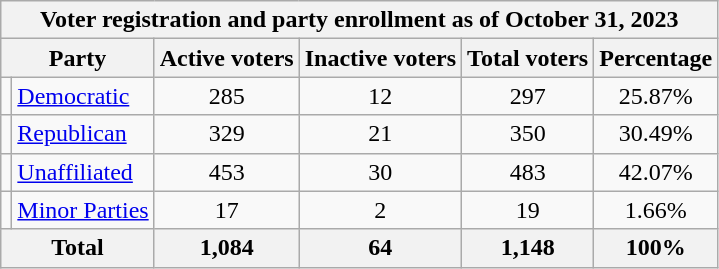<table class=wikitable>
<tr>
<th colspan = 6>Voter registration and party enrollment as of October 31, 2023</th>
</tr>
<tr>
<th colspan = 2>Party</th>
<th>Active voters</th>
<th>Inactive voters</th>
<th>Total voters</th>
<th>Percentage</th>
</tr>
<tr>
<td></td>
<td><a href='#'>Democratic</a></td>
<td align = center>285</td>
<td align = center>12</td>
<td align = center>297</td>
<td align = center>25.87%</td>
</tr>
<tr>
<td></td>
<td><a href='#'>Republican</a></td>
<td align = center>329</td>
<td align = center>21</td>
<td align = center>350</td>
<td align = center>30.49%</td>
</tr>
<tr>
<td></td>
<td><a href='#'>Unaffiliated</a></td>
<td align = center>453</td>
<td align = center>30</td>
<td align = center>483</td>
<td align = center>42.07%</td>
</tr>
<tr>
<td></td>
<td><a href='#'>Minor Parties</a></td>
<td align = center>17</td>
<td align = center>2</td>
<td align = center>19</td>
<td align = center>1.66%</td>
</tr>
<tr>
<th colspan = 2>Total</th>
<th align = center>1,084</th>
<th align = center>64</th>
<th align = center>1,148</th>
<th align = center>100%</th>
</tr>
</table>
